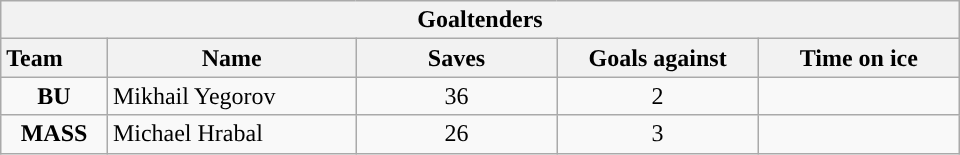<table class="wikitable" style="width:40em; text-align:right;">
<tr>
<th colspan=5>Goaltenders</th>
</tr>
<tr>
<th style="width:4em; text-align:left;">Team</th>
<th style="width:10em;">Name</th>
<th style="width:8em;">Saves</th>
<th style="width:8em;">Goals against</th>
<th style="width:8em;">Time on ice</th>
</tr>
<tr>
<td align=center><strong>BU</strong></td>
<td style="text-align:left;">Mikhail Yegorov</td>
<td align=center>36</td>
<td align=center>2</td>
<td align=center></td>
</tr>
<tr>
<td align=center><strong>MASS</strong></td>
<td style="text-align:left;">Michael Hrabal</td>
<td align=center>26</td>
<td align=center>3</td>
<td align=center></td>
</tr>
</table>
